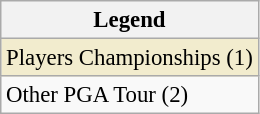<table class="wikitable" style="font-size:95%;">
<tr>
<th>Legend</th>
</tr>
<tr style="background:#f2ecce;">
<td>Players Championships (1)</td>
</tr>
<tr>
<td>Other PGA Tour (2)</td>
</tr>
</table>
